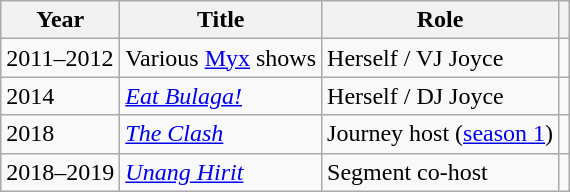<table class="wikitable">
<tr>
<th>Year</th>
<th>Title</th>
<th>Role</th>
<th></th>
</tr>
<tr>
<td>2011–2012</td>
<td>Various <a href='#'>Myx</a> shows</td>
<td>Herself / VJ Joyce</td>
<td style="text-align:center;"></td>
</tr>
<tr>
<td>2014</td>
<td><em><a href='#'>Eat Bulaga!</a></em></td>
<td>Herself / DJ Joyce</td>
<td style="text-align:center;"></td>
</tr>
<tr>
<td>2018</td>
<td><em><a href='#'>The Clash</a></em></td>
<td>Journey host (<a href='#'>season 1</a>)</td>
<td style="text-align:center;"></td>
</tr>
<tr>
<td>2018–2019</td>
<td><em><a href='#'>Unang Hirit</a></em></td>
<td>Segment co-host</td>
<td style="text-align:center;"></td>
</tr>
</table>
